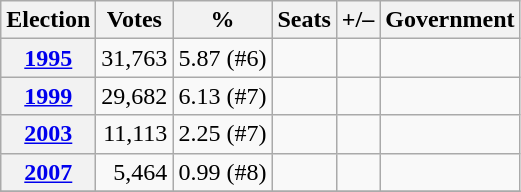<table class=wikitable style=text-align:right>
<tr>
<th>Election</th>
<th>Votes</th>
<th>%</th>
<th>Seats</th>
<th>+/–</th>
<th>Government</th>
</tr>
<tr>
<th><a href='#'>1995</a></th>
<td>31,763</td>
<td>5.87 (#6)</td>
<td></td>
<td></td>
<td></td>
</tr>
<tr>
<th><a href='#'>1999</a></th>
<td>29,682</td>
<td>6.13 (#7)</td>
<td></td>
<td></td>
<td></td>
</tr>
<tr>
<th><a href='#'>2003</a></th>
<td>11,113</td>
<td>2.25	 (#7)</td>
<td></td>
<td></td>
<td></td>
</tr>
<tr>
<th><a href='#'>2007</a></th>
<td>5,464</td>
<td>0.99 (#8)</td>
<td></td>
<td></td>
<td></td>
</tr>
<tr>
</tr>
</table>
